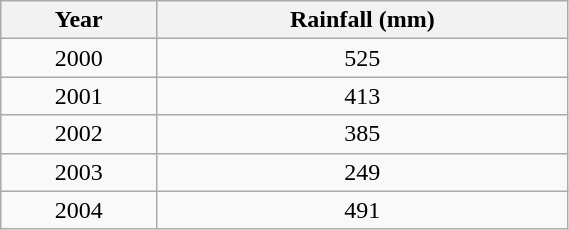<table class="wikitable sortable" style="text-align:center" width=30%>
<tr>
<th>Year</th>
<th>Rainfall (mm)</th>
</tr>
<tr>
<td>2000</td>
<td>525</td>
</tr>
<tr>
<td>2001</td>
<td>413</td>
</tr>
<tr>
<td>2002</td>
<td>385</td>
</tr>
<tr>
<td>2003</td>
<td>249</td>
</tr>
<tr>
<td>2004</td>
<td>491</td>
</tr>
</table>
